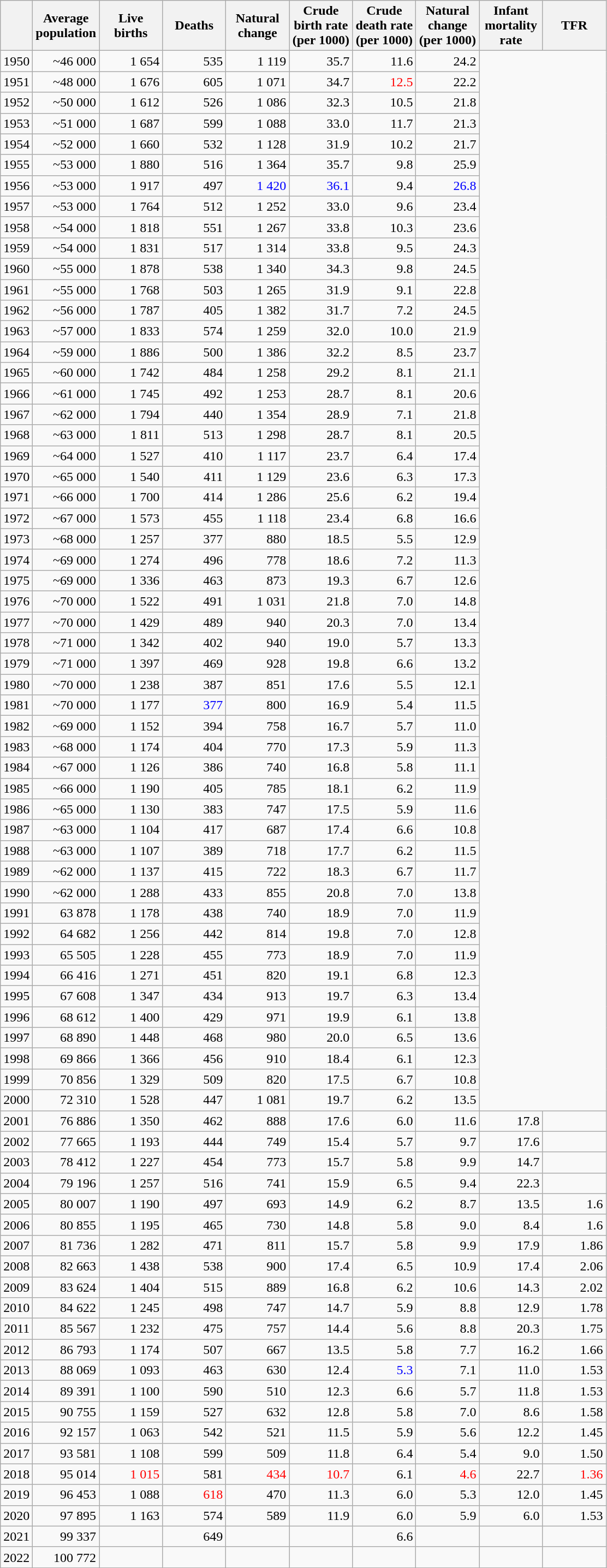<table class="wikitable sortable" style="text-align: right;">
<tr>
<th></th>
<th width="70pt">Average population</th>
<th width="70pt">Live births</th>
<th width="70pt">Deaths</th>
<th width="70pt">Natural change</th>
<th width="70pt">Crude birth rate (per 1000)</th>
<th width="70pt">Crude death rate (per 1000)</th>
<th width="70pt">Natural change (per 1000)</th>
<th width="70pt">Infant mortality rate</th>
<th width="70pt">TFR</th>
</tr>
<tr>
<td>1950</td>
<td>~46 000</td>
<td>1 654</td>
<td>535</td>
<td>1 119</td>
<td>35.7</td>
<td>11.6</td>
<td>24.2</td>
</tr>
<tr>
<td>1951</td>
<td>~48 000</td>
<td>1 676</td>
<td>605</td>
<td>1 071</td>
<td>34.7</td>
<td style="color: red">12.5</td>
<td>22.2</td>
</tr>
<tr>
<td>1952</td>
<td>~50 000</td>
<td>1 612</td>
<td>526</td>
<td>1 086</td>
<td>32.3</td>
<td>10.5</td>
<td>21.8</td>
</tr>
<tr>
<td>1953</td>
<td>~51 000</td>
<td>1 687</td>
<td>599</td>
<td>1 088</td>
<td>33.0</td>
<td>11.7</td>
<td>21.3</td>
</tr>
<tr>
<td>1954</td>
<td>~52 000</td>
<td>1 660</td>
<td>532</td>
<td>1 128</td>
<td>31.9</td>
<td>10.2</td>
<td>21.7</td>
</tr>
<tr>
<td>1955</td>
<td>~53 000</td>
<td>1 880</td>
<td>516</td>
<td>1 364</td>
<td>35.7</td>
<td>9.8</td>
<td>25.9</td>
</tr>
<tr>
<td>1956</td>
<td>~53 000</td>
<td>1 917</td>
<td>497</td>
<td style="color: blue">1 420</td>
<td style="color: blue">36.1</td>
<td>9.4</td>
<td style="color: blue">26.8</td>
</tr>
<tr>
<td>1957</td>
<td>~53 000</td>
<td>1 764</td>
<td>512</td>
<td>1 252</td>
<td>33.0</td>
<td>9.6</td>
<td>23.4</td>
</tr>
<tr>
<td>1958</td>
<td>~54 000</td>
<td>1 818</td>
<td>551</td>
<td>1 267</td>
<td>33.8</td>
<td>10.3</td>
<td>23.6</td>
</tr>
<tr>
<td>1959</td>
<td>~54 000</td>
<td>1 831</td>
<td>517</td>
<td>1 314</td>
<td>33.8</td>
<td>9.5</td>
<td>24.3</td>
</tr>
<tr>
<td>1960</td>
<td>~55 000</td>
<td>1 878</td>
<td>538</td>
<td>1 340</td>
<td>34.3</td>
<td>9.8</td>
<td>24.5</td>
</tr>
<tr>
<td>1961</td>
<td>~55 000</td>
<td>1 768</td>
<td>503</td>
<td>1 265</td>
<td>31.9</td>
<td>9.1</td>
<td>22.8</td>
</tr>
<tr>
<td>1962</td>
<td>~56 000</td>
<td>1 787</td>
<td>405</td>
<td>1 382</td>
<td>31.7</td>
<td>7.2</td>
<td>24.5</td>
</tr>
<tr>
<td>1963</td>
<td>~57 000</td>
<td>1 833</td>
<td>574</td>
<td>1 259</td>
<td>32.0</td>
<td>10.0</td>
<td>21.9</td>
</tr>
<tr>
<td>1964</td>
<td>~59 000</td>
<td>1 886</td>
<td>500</td>
<td>1 386</td>
<td>32.2</td>
<td>8.5</td>
<td>23.7</td>
</tr>
<tr>
<td>1965</td>
<td>~60 000</td>
<td>1 742</td>
<td>484</td>
<td>1 258</td>
<td>29.2</td>
<td>8.1</td>
<td>21.1</td>
</tr>
<tr>
<td>1966</td>
<td>~61 000</td>
<td>1 745</td>
<td>492</td>
<td>1 253</td>
<td>28.7</td>
<td>8.1</td>
<td>20.6</td>
</tr>
<tr>
<td>1967</td>
<td>~62 000</td>
<td>1 794</td>
<td>440</td>
<td>1 354</td>
<td>28.9</td>
<td>7.1</td>
<td>21.8</td>
</tr>
<tr>
<td>1968</td>
<td>~63 000</td>
<td>1 811</td>
<td>513</td>
<td>1 298</td>
<td>28.7</td>
<td>8.1</td>
<td>20.5</td>
</tr>
<tr>
<td>1969</td>
<td>~64 000</td>
<td>1 527</td>
<td>410</td>
<td>1 117</td>
<td>23.7</td>
<td>6.4</td>
<td>17.4</td>
</tr>
<tr>
<td>1970</td>
<td>~65 000</td>
<td>1 540</td>
<td>411</td>
<td>1 129</td>
<td>23.6</td>
<td>6.3</td>
<td>17.3</td>
</tr>
<tr>
<td>1971</td>
<td>~66 000</td>
<td>1 700</td>
<td>414</td>
<td>1 286</td>
<td>25.6</td>
<td>6.2</td>
<td>19.4</td>
</tr>
<tr>
<td>1972</td>
<td>~67 000</td>
<td>1 573</td>
<td>455</td>
<td>1 118</td>
<td>23.4</td>
<td>6.8</td>
<td>16.6</td>
</tr>
<tr>
<td>1973</td>
<td>~68 000</td>
<td>1 257</td>
<td>377</td>
<td>880</td>
<td>18.5</td>
<td>5.5</td>
<td>12.9</td>
</tr>
<tr>
<td>1974</td>
<td>~69 000</td>
<td>1 274</td>
<td>496</td>
<td>778</td>
<td>18.6</td>
<td>7.2</td>
<td>11.3</td>
</tr>
<tr>
<td>1975</td>
<td>~69 000</td>
<td>1 336</td>
<td>463</td>
<td>873</td>
<td>19.3</td>
<td>6.7</td>
<td>12.6</td>
</tr>
<tr>
<td>1976</td>
<td>~70 000</td>
<td>1 522</td>
<td>491</td>
<td>1 031</td>
<td>21.8</td>
<td>7.0</td>
<td>14.8</td>
</tr>
<tr>
<td>1977</td>
<td>~70 000</td>
<td>1 429</td>
<td>489</td>
<td>940</td>
<td>20.3</td>
<td>7.0</td>
<td>13.4</td>
</tr>
<tr>
<td>1978</td>
<td>~71 000</td>
<td>1 342</td>
<td>402</td>
<td>940</td>
<td>19.0</td>
<td>5.7</td>
<td>13.3</td>
</tr>
<tr>
<td>1979</td>
<td>~71 000</td>
<td>1 397</td>
<td>469</td>
<td>928</td>
<td>19.8</td>
<td>6.6</td>
<td>13.2</td>
</tr>
<tr>
<td>1980</td>
<td>~70 000</td>
<td>1 238</td>
<td>387</td>
<td>851</td>
<td>17.6</td>
<td>5.5</td>
<td>12.1</td>
</tr>
<tr>
<td>1981</td>
<td>~70 000</td>
<td>1 177</td>
<td style="color: blue">377</td>
<td>800</td>
<td>16.9</td>
<td>5.4</td>
<td>11.5</td>
</tr>
<tr>
<td>1982</td>
<td>~69 000</td>
<td>1 152</td>
<td>394</td>
<td>758</td>
<td>16.7</td>
<td>5.7</td>
<td>11.0</td>
</tr>
<tr>
<td>1983</td>
<td>~68 000</td>
<td>1 174</td>
<td>404</td>
<td>770</td>
<td>17.3</td>
<td>5.9</td>
<td>11.3</td>
</tr>
<tr>
<td>1984</td>
<td>~67 000</td>
<td>1 126</td>
<td>386</td>
<td>740</td>
<td>16.8</td>
<td>5.8</td>
<td>11.1</td>
</tr>
<tr>
<td>1985</td>
<td>~66 000</td>
<td>1 190</td>
<td>405</td>
<td>785</td>
<td>18.1</td>
<td>6.2</td>
<td>11.9</td>
</tr>
<tr>
<td>1986</td>
<td>~65 000</td>
<td>1 130</td>
<td>383</td>
<td>747</td>
<td>17.5</td>
<td>5.9</td>
<td>11.6</td>
</tr>
<tr>
<td>1987</td>
<td>~63 000</td>
<td>1 104</td>
<td>417</td>
<td>687</td>
<td>17.4</td>
<td>6.6</td>
<td>10.8</td>
</tr>
<tr>
<td>1988</td>
<td>~63 000</td>
<td>1 107</td>
<td>389</td>
<td>718</td>
<td>17.7</td>
<td>6.2</td>
<td>11.5</td>
</tr>
<tr>
<td>1989</td>
<td>~62 000</td>
<td>1 137</td>
<td>415</td>
<td>722</td>
<td>18.3</td>
<td>6.7</td>
<td>11.7</td>
</tr>
<tr>
<td>1990</td>
<td>~62 000</td>
<td>1 288</td>
<td>433</td>
<td>855</td>
<td>20.8</td>
<td>7.0</td>
<td>13.8</td>
</tr>
<tr>
<td>1991</td>
<td>63 878</td>
<td>1 178</td>
<td>438</td>
<td>740</td>
<td>18.9</td>
<td>7.0</td>
<td>11.9</td>
</tr>
<tr>
<td>1992</td>
<td>64 682</td>
<td>1 256</td>
<td>442</td>
<td>814</td>
<td>19.8</td>
<td>7.0</td>
<td>12.8</td>
</tr>
<tr>
<td>1993</td>
<td>65 505</td>
<td>1 228</td>
<td>455</td>
<td>773</td>
<td>18.9</td>
<td>7.0</td>
<td>11.9</td>
</tr>
<tr>
<td>1994</td>
<td>66 416</td>
<td>1 271</td>
<td>451</td>
<td>820</td>
<td>19.1</td>
<td>6.8</td>
<td>12.3</td>
</tr>
<tr>
<td>1995</td>
<td>67 608</td>
<td>1 347</td>
<td>434</td>
<td>913</td>
<td>19.7</td>
<td>6.3</td>
<td>13.4</td>
</tr>
<tr>
<td>1996</td>
<td>68 612</td>
<td>1 400</td>
<td>429</td>
<td>971</td>
<td>19.9</td>
<td>6.1</td>
<td>13.8</td>
</tr>
<tr>
<td>1997</td>
<td>68 890</td>
<td>1 448</td>
<td>468</td>
<td>980</td>
<td>20.0</td>
<td>6.5</td>
<td>13.6</td>
</tr>
<tr>
<td>1998</td>
<td>69 866</td>
<td>1 366</td>
<td>456</td>
<td>910</td>
<td>18.4</td>
<td>6.1</td>
<td>12.3</td>
</tr>
<tr>
<td>1999</td>
<td>70 856</td>
<td>1 329</td>
<td>509</td>
<td>820</td>
<td>17.5</td>
<td>6.7</td>
<td>10.8</td>
</tr>
<tr>
<td>2000</td>
<td>72 310</td>
<td>1 528</td>
<td>447</td>
<td>1 081</td>
<td>19.7</td>
<td>6.2</td>
<td>13.5</td>
</tr>
<tr>
<td>2001</td>
<td>76 886</td>
<td>1 350</td>
<td>462</td>
<td>888</td>
<td>17.6</td>
<td>6.0</td>
<td>11.6</td>
<td>17.8</td>
<td></td>
</tr>
<tr>
<td>2002</td>
<td>77 665</td>
<td>1 193</td>
<td>444</td>
<td>749</td>
<td>15.4</td>
<td>5.7</td>
<td>9.7</td>
<td>17.6</td>
<td></td>
</tr>
<tr>
<td>2003</td>
<td>78 412</td>
<td>1 227</td>
<td>454</td>
<td>773</td>
<td>15.7</td>
<td>5.8</td>
<td>9.9</td>
<td>14.7</td>
<td></td>
</tr>
<tr>
<td>2004</td>
<td>79 196</td>
<td>1 257</td>
<td>516</td>
<td>741</td>
<td>15.9</td>
<td>6.5</td>
<td>9.4</td>
<td>22.3</td>
<td></td>
</tr>
<tr>
<td>2005</td>
<td>80 007</td>
<td>1 190</td>
<td>497</td>
<td>693</td>
<td>14.9</td>
<td>6.2</td>
<td>8.7</td>
<td>13.5</td>
<td>1.6</td>
</tr>
<tr>
<td>2006</td>
<td>80 855</td>
<td>1 195</td>
<td>465</td>
<td>730</td>
<td>14.8</td>
<td>5.8</td>
<td>9.0</td>
<td>8.4</td>
<td>1.6</td>
</tr>
<tr>
<td>2007</td>
<td>81 736</td>
<td>1 282</td>
<td>471</td>
<td>811</td>
<td>15.7</td>
<td>5.8</td>
<td>9.9</td>
<td>17.9</td>
<td>1.86</td>
</tr>
<tr>
<td>2008</td>
<td>82 663</td>
<td>1 438</td>
<td>538</td>
<td>900</td>
<td>17.4</td>
<td>6.5</td>
<td>10.9</td>
<td>17.4</td>
<td>2.06</td>
</tr>
<tr>
<td>2009</td>
<td>83 624</td>
<td>1 404</td>
<td>515</td>
<td>889</td>
<td>16.8</td>
<td>6.2</td>
<td>10.6</td>
<td>14.3</td>
<td>2.02</td>
</tr>
<tr>
<td>2010</td>
<td>84 622</td>
<td>1 245</td>
<td>498</td>
<td>747</td>
<td>14.7</td>
<td>5.9</td>
<td>8.8</td>
<td>12.9</td>
<td>1.78</td>
</tr>
<tr>
<td>2011</td>
<td>85 567</td>
<td>1 232</td>
<td>475</td>
<td>757</td>
<td>14.4</td>
<td>5.6</td>
<td>8.8</td>
<td>20.3</td>
<td>1.75</td>
</tr>
<tr>
<td>2012</td>
<td>86 793</td>
<td>1 174</td>
<td>507</td>
<td>667</td>
<td>13.5</td>
<td>5.8</td>
<td>7.7</td>
<td>16.2</td>
<td>1.66</td>
</tr>
<tr>
<td>2013</td>
<td>88 069</td>
<td>1 093</td>
<td>463</td>
<td>630</td>
<td>12.4</td>
<td style="color: blue">5.3</td>
<td>7.1</td>
<td>11.0</td>
<td>1.53</td>
</tr>
<tr>
<td>2014</td>
<td>89 391</td>
<td>1 100</td>
<td>590</td>
<td>510</td>
<td>12.3</td>
<td>6.6</td>
<td>5.7</td>
<td>11.8</td>
<td>1.53</td>
</tr>
<tr>
<td>2015</td>
<td>90 755</td>
<td>1 159</td>
<td>527</td>
<td>632</td>
<td>12.8</td>
<td>5.8</td>
<td>7.0</td>
<td>8.6</td>
<td>1.58</td>
</tr>
<tr>
<td>2016</td>
<td>92 157</td>
<td>1 063</td>
<td>542</td>
<td>521</td>
<td>11.5</td>
<td>5.9</td>
<td>5.6</td>
<td>12.2</td>
<td>1.45</td>
</tr>
<tr>
<td>2017</td>
<td>93 581</td>
<td>1 108</td>
<td>599</td>
<td>509</td>
<td>11.8</td>
<td>6.4</td>
<td>5.4</td>
<td>9.0</td>
<td>1.50</td>
</tr>
<tr>
<td>2018</td>
<td>95 014</td>
<td style="color: red">1 015</td>
<td>581</td>
<td style="color: red">434</td>
<td style="color: red">10.7</td>
<td>6.1</td>
<td style="color: red">4.6</td>
<td>22.7</td>
<td style="color: red">1.36</td>
</tr>
<tr>
<td>2019</td>
<td>96 453</td>
<td>1 088</td>
<td style="color: red">618</td>
<td>470</td>
<td>11.3</td>
<td>6.0</td>
<td>5.3</td>
<td>12.0</td>
<td>1.45</td>
</tr>
<tr>
<td>2020</td>
<td>97 895</td>
<td>1 163</td>
<td>574</td>
<td>589</td>
<td>11.9</td>
<td>6.0</td>
<td>5.9</td>
<td>6.0</td>
<td>1.53</td>
</tr>
<tr>
<td>2021</td>
<td>99 337</td>
<td></td>
<td>649</td>
<td></td>
<td></td>
<td>6.6</td>
<td></td>
<td></td>
<td></td>
</tr>
<tr>
<td>2022</td>
<td>100 772</td>
<td></td>
<td></td>
<td></td>
<td></td>
<td></td>
<td></td>
<td></td>
<td></td>
</tr>
</table>
